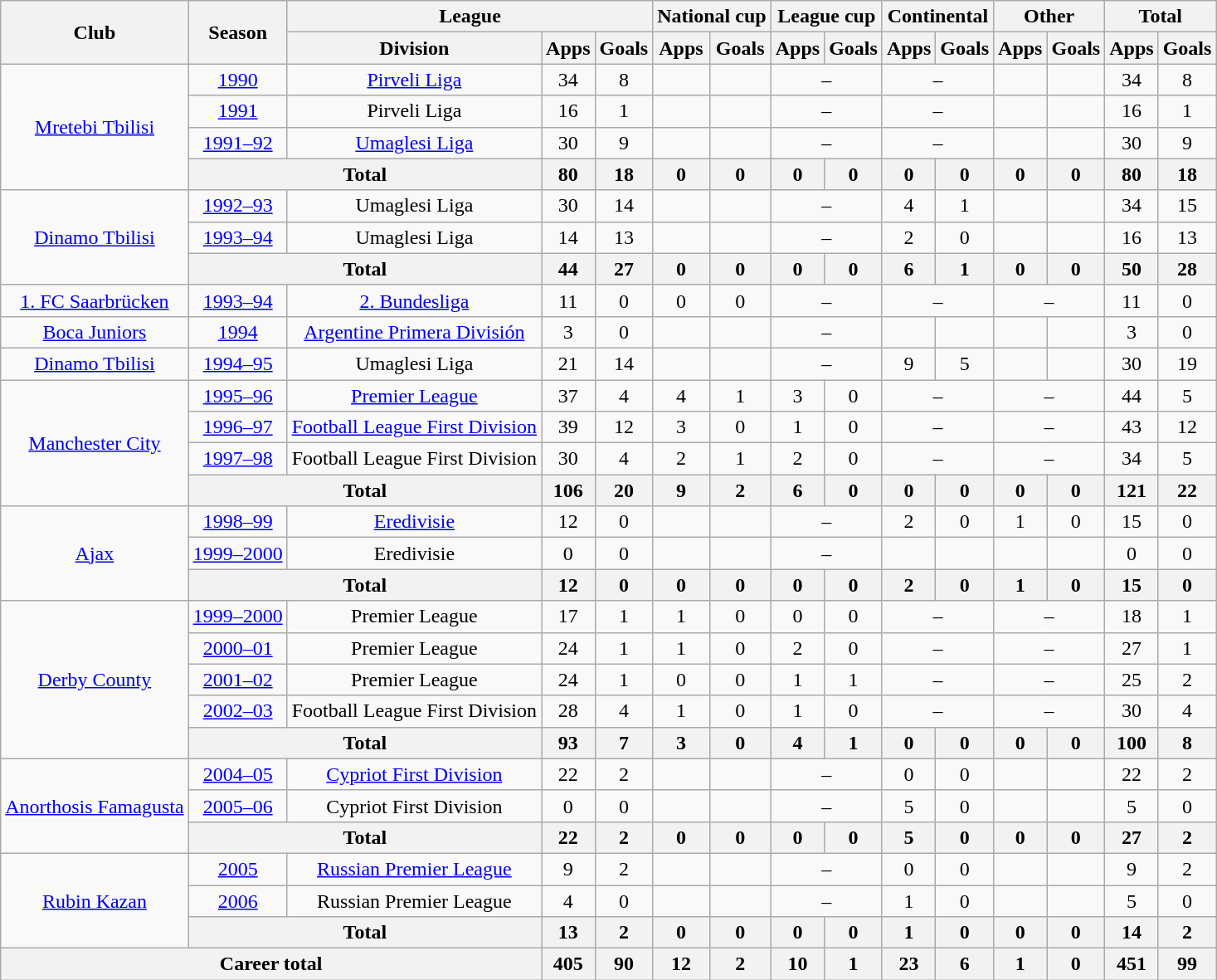<table class="wikitable" style="text-align:center">
<tr>
<th rowspan="2">Club</th>
<th rowspan="2">Season</th>
<th colspan="3">League</th>
<th colspan="2">National cup</th>
<th colspan="2">League cup</th>
<th colspan="2">Continental</th>
<th colspan="2">Other</th>
<th colspan="2">Total</th>
</tr>
<tr>
<th>Division</th>
<th>Apps</th>
<th>Goals</th>
<th>Apps</th>
<th>Goals</th>
<th>Apps</th>
<th>Goals</th>
<th>Apps</th>
<th>Goals</th>
<th>Apps</th>
<th>Goals</th>
<th>Apps</th>
<th>Goals</th>
</tr>
<tr>
<td rowspan="4"><a href='#'>Mretebi Tbilisi</a></td>
<td><a href='#'>1990</a></td>
<td><a href='#'>Pirveli Liga</a></td>
<td>34</td>
<td>8</td>
<td></td>
<td></td>
<td colspan="2">–</td>
<td colspan="2">–</td>
<td></td>
<td></td>
<td>34</td>
<td>8</td>
</tr>
<tr>
<td><a href='#'>1991</a></td>
<td>Pirveli Liga</td>
<td>16</td>
<td>1</td>
<td></td>
<td></td>
<td colspan="2">–</td>
<td colspan="2">–</td>
<td></td>
<td></td>
<td>16</td>
<td>1</td>
</tr>
<tr>
<td><a href='#'>1991–92</a></td>
<td><a href='#'>Umaglesi Liga</a></td>
<td>30</td>
<td>9</td>
<td></td>
<td></td>
<td colspan="2">–</td>
<td colspan="2">–</td>
<td></td>
<td></td>
<td>30</td>
<td>9</td>
</tr>
<tr>
<th colspan="2">Total</th>
<th>80</th>
<th>18</th>
<th>0</th>
<th>0</th>
<th>0</th>
<th>0</th>
<th>0</th>
<th>0</th>
<th>0</th>
<th>0</th>
<th>80</th>
<th>18</th>
</tr>
<tr>
<td rowspan="3"><a href='#'>Dinamo Tbilisi</a></td>
<td><a href='#'>1992–93</a></td>
<td>Umaglesi Liga</td>
<td>30</td>
<td>14</td>
<td></td>
<td></td>
<td colspan="2">–</td>
<td>4</td>
<td>1</td>
<td></td>
<td></td>
<td>34</td>
<td>15</td>
</tr>
<tr>
<td><a href='#'>1993–94</a></td>
<td>Umaglesi Liga</td>
<td>14</td>
<td>13</td>
<td></td>
<td></td>
<td colspan="2">–</td>
<td>2</td>
<td>0</td>
<td></td>
<td></td>
<td>16</td>
<td>13</td>
</tr>
<tr>
<th colspan="2">Total</th>
<th>44</th>
<th>27</th>
<th>0</th>
<th>0</th>
<th>0</th>
<th>0</th>
<th>6</th>
<th>1</th>
<th>0</th>
<th>0</th>
<th>50</th>
<th>28</th>
</tr>
<tr>
<td><a href='#'>1. FC Saarbrücken</a></td>
<td><a href='#'>1993–94</a></td>
<td><a href='#'>2. Bundesliga</a></td>
<td>11</td>
<td>0</td>
<td>0</td>
<td>0</td>
<td colspan="2">–</td>
<td colspan="2">–</td>
<td colspan="2">–</td>
<td>11</td>
<td>0</td>
</tr>
<tr>
<td><a href='#'>Boca Juniors</a></td>
<td><a href='#'>1994</a></td>
<td><a href='#'>Argentine Primera División</a></td>
<td>3</td>
<td>0</td>
<td></td>
<td></td>
<td colspan="2">–</td>
<td></td>
<td></td>
<td></td>
<td></td>
<td>3</td>
<td>0</td>
</tr>
<tr>
<td><a href='#'>Dinamo Tbilisi</a></td>
<td><a href='#'>1994–95</a></td>
<td>Umaglesi Liga</td>
<td>21</td>
<td>14</td>
<td></td>
<td></td>
<td colspan="2">–</td>
<td>9</td>
<td>5</td>
<td></td>
<td></td>
<td>30</td>
<td>19</td>
</tr>
<tr>
<td rowspan="4"><a href='#'>Manchester City</a></td>
<td><a href='#'>1995–96</a></td>
<td><a href='#'>Premier League</a></td>
<td>37</td>
<td>4</td>
<td>4</td>
<td>1</td>
<td>3</td>
<td>0</td>
<td colspan="2">–</td>
<td colspan="2">–</td>
<td>44</td>
<td>5</td>
</tr>
<tr>
<td><a href='#'>1996–97</a></td>
<td><a href='#'>Football League First Division</a></td>
<td>39</td>
<td>12</td>
<td>3</td>
<td>0</td>
<td>1</td>
<td>0</td>
<td colspan="2">–</td>
<td colspan="2">–</td>
<td>43</td>
<td>12</td>
</tr>
<tr>
<td><a href='#'>1997–98</a></td>
<td>Football League First Division</td>
<td>30</td>
<td>4</td>
<td>2</td>
<td>1</td>
<td>2</td>
<td>0</td>
<td colspan="2">–</td>
<td colspan="2">–</td>
<td>34</td>
<td>5</td>
</tr>
<tr>
<th colspan="2">Total</th>
<th>106</th>
<th>20</th>
<th>9</th>
<th>2</th>
<th>6</th>
<th>0</th>
<th>0</th>
<th>0</th>
<th>0</th>
<th>0</th>
<th>121</th>
<th>22</th>
</tr>
<tr>
<td rowspan="3"><a href='#'>Ajax</a></td>
<td><a href='#'>1998–99</a></td>
<td><a href='#'>Eredivisie</a></td>
<td>12</td>
<td>0</td>
<td></td>
<td></td>
<td colspan="2">–</td>
<td>2</td>
<td>0</td>
<td>1</td>
<td>0</td>
<td>15</td>
<td>0</td>
</tr>
<tr>
<td><a href='#'>1999–2000</a></td>
<td>Eredivisie</td>
<td>0</td>
<td>0</td>
<td></td>
<td></td>
<td colspan="2">–</td>
<td></td>
<td></td>
<td></td>
<td></td>
<td>0</td>
<td>0</td>
</tr>
<tr>
<th colspan="2">Total</th>
<th>12</th>
<th>0</th>
<th>0</th>
<th>0</th>
<th>0</th>
<th>0</th>
<th>2</th>
<th>0</th>
<th>1</th>
<th>0</th>
<th>15</th>
<th>0</th>
</tr>
<tr>
<td rowspan="5"><a href='#'>Derby County</a></td>
<td><a href='#'>1999–2000</a></td>
<td>Premier League</td>
<td>17</td>
<td>1</td>
<td>1</td>
<td>0</td>
<td>0</td>
<td>0</td>
<td colspan="2">–</td>
<td colspan="2">–</td>
<td>18</td>
<td>1</td>
</tr>
<tr>
<td><a href='#'>2000–01</a></td>
<td>Premier League</td>
<td>24</td>
<td>1</td>
<td>1</td>
<td>0</td>
<td>2</td>
<td>0</td>
<td colspan="2">–</td>
<td colspan="2">–</td>
<td>27</td>
<td>1</td>
</tr>
<tr>
<td><a href='#'>2001–02</a></td>
<td>Premier League</td>
<td>24</td>
<td>1</td>
<td>0</td>
<td>0</td>
<td>1</td>
<td>1</td>
<td colspan="2">–</td>
<td colspan="2">–</td>
<td>25</td>
<td>2</td>
</tr>
<tr>
<td><a href='#'>2002–03</a></td>
<td>Football League First Division</td>
<td>28</td>
<td>4</td>
<td>1</td>
<td>0</td>
<td>1</td>
<td>0</td>
<td colspan="2">–</td>
<td colspan="2">–</td>
<td>30</td>
<td>4</td>
</tr>
<tr>
<th colspan="2">Total</th>
<th>93</th>
<th>7</th>
<th>3</th>
<th>0</th>
<th>4</th>
<th>1</th>
<th>0</th>
<th>0</th>
<th>0</th>
<th>0</th>
<th>100</th>
<th>8</th>
</tr>
<tr>
<td rowspan="3"><a href='#'>Anorthosis Famagusta</a></td>
<td><a href='#'>2004–05</a></td>
<td><a href='#'>Cypriot First Division</a></td>
<td>22</td>
<td>2</td>
<td></td>
<td></td>
<td colspan="2">–</td>
<td>0</td>
<td>0</td>
<td></td>
<td></td>
<td>22</td>
<td>2</td>
</tr>
<tr>
<td><a href='#'>2005–06</a></td>
<td>Cypriot First Division</td>
<td>0</td>
<td>0</td>
<td></td>
<td></td>
<td colspan="2">–</td>
<td>5</td>
<td>0</td>
<td></td>
<td></td>
<td>5</td>
<td>0</td>
</tr>
<tr>
<th colspan="2">Total</th>
<th>22</th>
<th>2</th>
<th>0</th>
<th>0</th>
<th>0</th>
<th>0</th>
<th>5</th>
<th>0</th>
<th>0</th>
<th>0</th>
<th>27</th>
<th>2</th>
</tr>
<tr>
<td rowspan="3"><a href='#'>Rubin Kazan</a></td>
<td><a href='#'>2005</a></td>
<td><a href='#'>Russian Premier League</a></td>
<td>9</td>
<td>2</td>
<td></td>
<td></td>
<td colspan="2">–</td>
<td>0</td>
<td>0</td>
<td></td>
<td></td>
<td>9</td>
<td>2</td>
</tr>
<tr>
<td><a href='#'>2006</a></td>
<td>Russian Premier League</td>
<td>4</td>
<td>0</td>
<td></td>
<td></td>
<td colspan="2">–</td>
<td>1</td>
<td>0</td>
<td></td>
<td></td>
<td>5</td>
<td>0</td>
</tr>
<tr>
<th colspan="2">Total</th>
<th>13</th>
<th>2</th>
<th>0</th>
<th>0</th>
<th>0</th>
<th>0</th>
<th>1</th>
<th>0</th>
<th>0</th>
<th>0</th>
<th>14</th>
<th>2</th>
</tr>
<tr>
<th colspan="3">Career total</th>
<th>405</th>
<th>90</th>
<th>12</th>
<th>2</th>
<th>10</th>
<th>1</th>
<th>23</th>
<th>6</th>
<th>1</th>
<th>0</th>
<th>451</th>
<th>99</th>
</tr>
</table>
